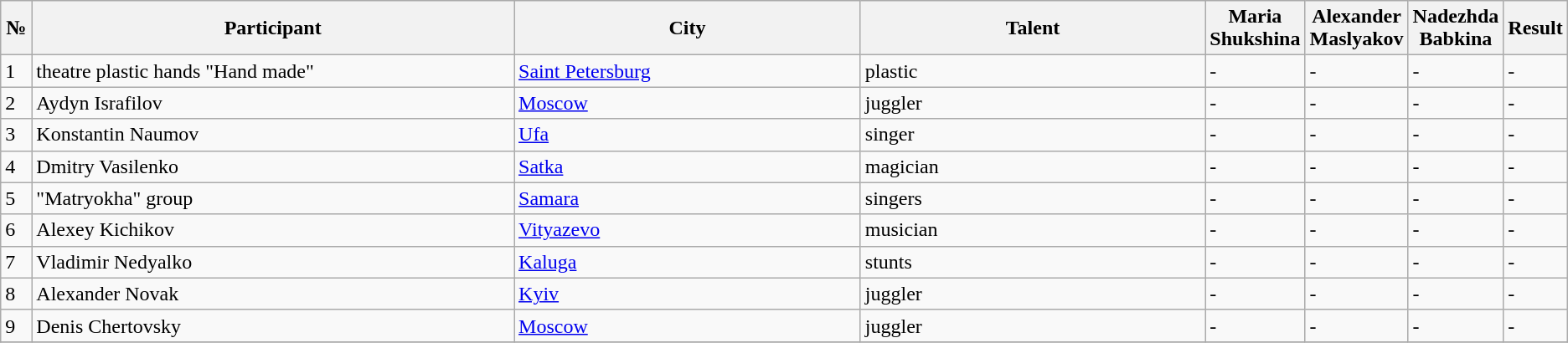<table class="wikitable">
<tr>
<th width="2%">№</th>
<th width="35%">Participant</th>
<th width="25%">City</th>
<th width="25%">Talent</th>
<th width="3%">Maria Shukshina</th>
<th width="3%">Alexander Maslyakov</th>
<th width="3%">Nadezhda Babkina</th>
<th width="3%">Result</th>
</tr>
<tr>
<td>1</td>
<td>theatre plastic hands "Hand made"</td>
<td><a href='#'>Saint Petersburg</a></td>
<td>plastic</td>
<td>-</td>
<td>-</td>
<td>-</td>
<td>-</td>
</tr>
<tr>
<td>2</td>
<td>Aydyn Israfilov</td>
<td><a href='#'>Moscow</a></td>
<td>juggler</td>
<td>-</td>
<td>-</td>
<td>-</td>
<td>-</td>
</tr>
<tr>
<td>3</td>
<td>Konstantin Naumov</td>
<td><a href='#'>Ufa</a></td>
<td>singer</td>
<td>-</td>
<td>-</td>
<td>-</td>
<td>-</td>
</tr>
<tr>
<td>4</td>
<td>Dmitry Vasilenko</td>
<td><a href='#'>Satka</a></td>
<td>magician</td>
<td>-</td>
<td>-</td>
<td>-</td>
<td>-</td>
</tr>
<tr>
<td>5</td>
<td>"Matryokha" group</td>
<td><a href='#'>Samara</a></td>
<td>singers</td>
<td>-</td>
<td>-</td>
<td>-</td>
<td>-</td>
</tr>
<tr>
<td>6</td>
<td>Alexey Kichikov</td>
<td><a href='#'>Vityazevo</a></td>
<td>musician</td>
<td>-</td>
<td>-</td>
<td>-</td>
<td>-</td>
</tr>
<tr>
<td>7</td>
<td>Vladimir Nedyalko</td>
<td><a href='#'>Kaluga</a></td>
<td>stunts</td>
<td>-</td>
<td>-</td>
<td>-</td>
<td>-</td>
</tr>
<tr>
<td>8</td>
<td>Alexander Novak</td>
<td><a href='#'>Kyiv</a></td>
<td>juggler</td>
<td>-</td>
<td>-</td>
<td>-</td>
<td>-</td>
</tr>
<tr>
<td>9</td>
<td>Denis Chertovsky</td>
<td><a href='#'>Moscow</a></td>
<td>juggler</td>
<td>-</td>
<td>-</td>
<td>-</td>
<td>-</td>
</tr>
<tr>
</tr>
</table>
